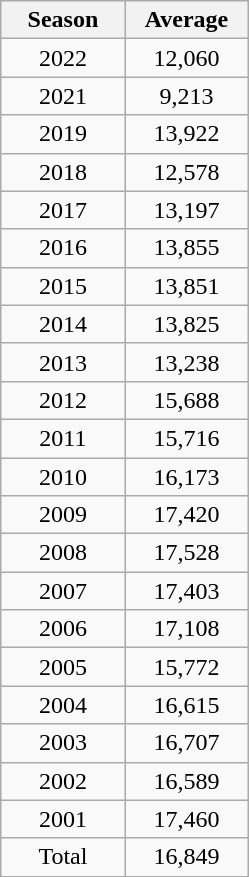<table class="wikitable" style="text-align:center;margin-left:1em;float:right">
<tr>
<th style="width:75px;">Season</th>
<th style="width:75px;">Average</th>
</tr>
<tr>
<td>2022</td>
<td>12,060</td>
</tr>
<tr>
<td>2021</td>
<td>9,213</td>
</tr>
<tr>
<td>2019</td>
<td>13,922</td>
</tr>
<tr>
<td>2018</td>
<td>12,578</td>
</tr>
<tr>
<td>2017</td>
<td>13,197</td>
</tr>
<tr>
<td>2016</td>
<td>13,855</td>
</tr>
<tr>
<td>2015</td>
<td>13,851</td>
</tr>
<tr>
<td style="text-align:center;">2014</td>
<td>13,825</td>
</tr>
<tr>
<td style="text-align:center;">2013</td>
<td>13,238</td>
</tr>
<tr>
<td style="text-align:center;">2012</td>
<td>15,688</td>
</tr>
<tr>
<td style="text-align:center;">2011</td>
<td>15,716</td>
</tr>
<tr>
<td style="text-align:center;">2010</td>
<td>16,173</td>
</tr>
<tr>
<td style="text-align:center;">2009</td>
<td>17,420</td>
</tr>
<tr>
<td style="text-align:center;">2008</td>
<td>17,528</td>
</tr>
<tr>
<td style="text-align:center;">2007</td>
<td>17,403</td>
</tr>
<tr>
<td style="text-align:center;">2006</td>
<td>17,108</td>
</tr>
<tr>
<td style="text-align:center;">2005</td>
<td>15,772</td>
</tr>
<tr>
<td style="text-align:center;">2004</td>
<td>16,615</td>
</tr>
<tr>
<td style="text-align:center;">2003</td>
<td>16,707</td>
</tr>
<tr>
<td style="text-align:center;">2002</td>
<td>16,589</td>
</tr>
<tr>
<td style="text-align:center;">2001</td>
<td>17,460</td>
</tr>
<tr>
<td style="text-align:center;">Total</td>
<td>16,849</td>
</tr>
</table>
